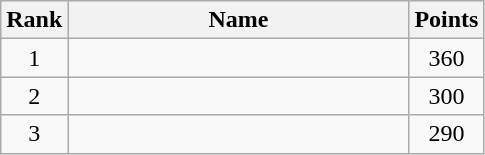<table class="wikitable" border="1" style="text-align:center">
<tr>
<th width=30>Rank</th>
<th width=220>Name</th>
<th width=25>Points</th>
</tr>
<tr>
<td>1</td>
<td align="left"></td>
<td>360</td>
</tr>
<tr>
<td>2</td>
<td align="left"></td>
<td>300</td>
</tr>
<tr>
<td>3</td>
<td align="left"></td>
<td>290</td>
</tr>
</table>
